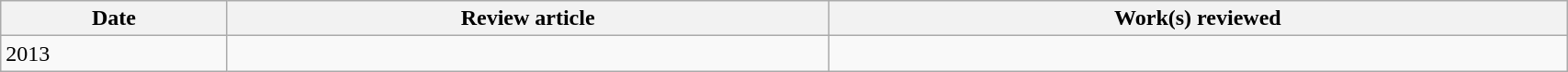<table class='wikitable sortable' width='90%'>
<tr>
<th>Date</th>
<th class='unsortable'>Review article</th>
<th class='unsortable'>Work(s) reviewed</th>
</tr>
<tr>
<td>2013</td>
<td></td>
<td></td>
</tr>
</table>
